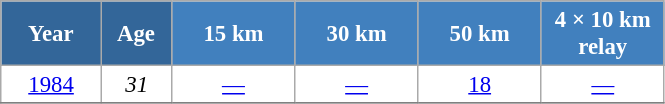<table class="wikitable" style="font-size:95%; text-align:center; border:grey solid 1px; border-collapse:collapse; background:#ffffff;">
<tr>
<th style="background-color:#369; color:white; width:60px;"> Year </th>
<th style="background-color:#369; color:white; width:40px;"> Age </th>
<th style="background-color:#4180be; color:white; width:75px;"> 15 km </th>
<th style="background-color:#4180be; color:white; width:75px;"> 30 km </th>
<th style="background-color:#4180be; color:white; width:75px;"> 50 km </th>
<th style="background-color:#4180be; color:white; width:75px;"> 4 × 10 km <br> relay </th>
</tr>
<tr>
<td><a href='#'>1984</a></td>
<td><em>31</em></td>
<td><a href='#'>—</a></td>
<td><a href='#'>—</a></td>
<td><a href='#'>18</a></td>
<td><a href='#'>—</a></td>
</tr>
<tr>
</tr>
</table>
